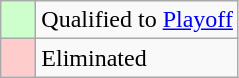<table class="wikitable">
<tr>
<td style="background: #ccffcc;">    </td>
<td>Qualified to <a href='#'>Playoff</a></td>
</tr>
<tr>
<td style="background: #ffcccc;">    </td>
<td>Eliminated</td>
</tr>
</table>
